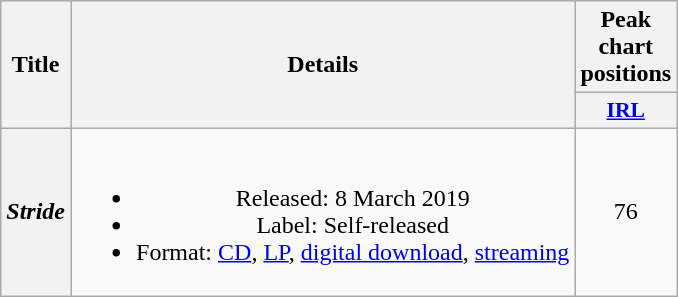<table class="wikitable plainrowheaders" style="text-align:center;">
<tr>
<th scope="col" rowspan="2">Title</th>
<th scope="col" rowspan="2">Details</th>
<th scope="col">Peak chart positions</th>
</tr>
<tr>
<th scope="col" style="width:2.5em;font-size:90%;"><a href='#'>IRL</a><br></th>
</tr>
<tr>
<th scope="row"><em>Stride</em></th>
<td><br><ul><li>Released: 8 March 2019</li><li>Label: Self-released</li><li>Format: <a href='#'>CD</a>, <a href='#'>LP</a>, <a href='#'>digital download</a>, <a href='#'>streaming</a></li></ul></td>
<td>76</td>
</tr>
</table>
